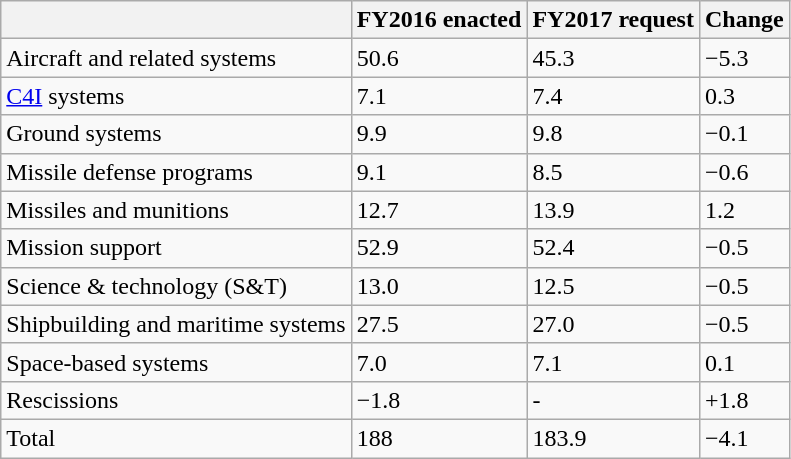<table class="wikitable">
<tr>
<th></th>
<th>FY2016 enacted</th>
<th>FY2017 request</th>
<th>Change</th>
</tr>
<tr>
<td>Aircraft and related systems</td>
<td>50.6</td>
<td>45.3</td>
<td>−5.3</td>
</tr>
<tr>
<td><a href='#'>C4I</a> systems</td>
<td>7.1</td>
<td>7.4</td>
<td>0.3</td>
</tr>
<tr>
<td>Ground systems</td>
<td>9.9</td>
<td>9.8</td>
<td>−0.1</td>
</tr>
<tr>
<td>Missile defense programs</td>
<td>9.1</td>
<td>8.5</td>
<td>−0.6</td>
</tr>
<tr>
<td>Missiles and munitions</td>
<td>12.7</td>
<td>13.9</td>
<td>1.2</td>
</tr>
<tr>
<td>Mission support</td>
<td>52.9</td>
<td>52.4</td>
<td>−0.5</td>
</tr>
<tr>
<td>Science & technology (S&T)</td>
<td>13.0</td>
<td>12.5</td>
<td>−0.5</td>
</tr>
<tr>
<td>Shipbuilding and maritime systems</td>
<td>27.5</td>
<td>27.0</td>
<td>−0.5</td>
</tr>
<tr>
<td>Space-based systems</td>
<td>7.0</td>
<td>7.1</td>
<td>0.1</td>
</tr>
<tr>
<td>Rescissions</td>
<td>−1.8</td>
<td>-</td>
<td>+1.8</td>
</tr>
<tr>
<td>Total</td>
<td>188</td>
<td>183.9</td>
<td>−4.1</td>
</tr>
</table>
